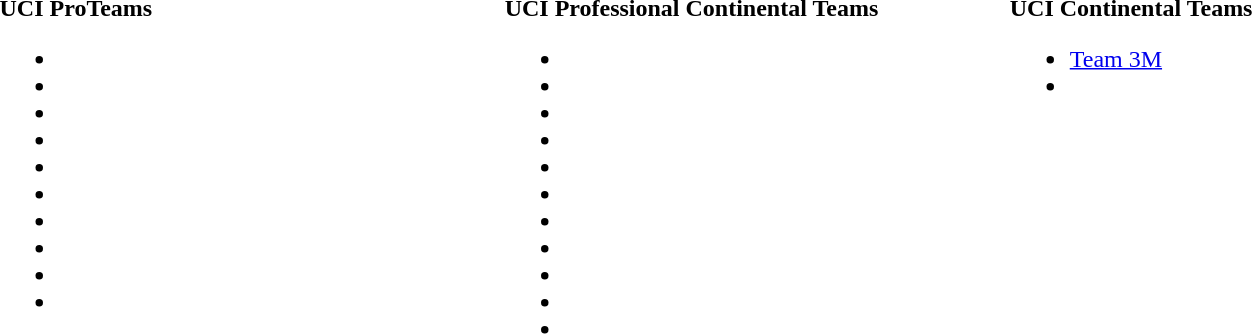<table>
<tr>
<td style="vertical-align:top; width:25%;"><strong>UCI ProTeams</strong><br><ul><li></li><li></li><li></li><li></li><li></li><li></li><li></li><li></li><li></li><li></li></ul></td>
<td style="vertical-align:top; width:25%;"><strong>UCI Professional Continental Teams</strong><br><ul><li></li><li></li><li></li><li></li><li></li><li></li><li></li><li></li><li></li><li></li><li></li></ul></td>
<td style="vertical-align:top; width:25%;"><strong>UCI Continental Teams</strong><br><ul><li><a href='#'>Team 3M</a></li><li></li></ul></td>
</tr>
</table>
